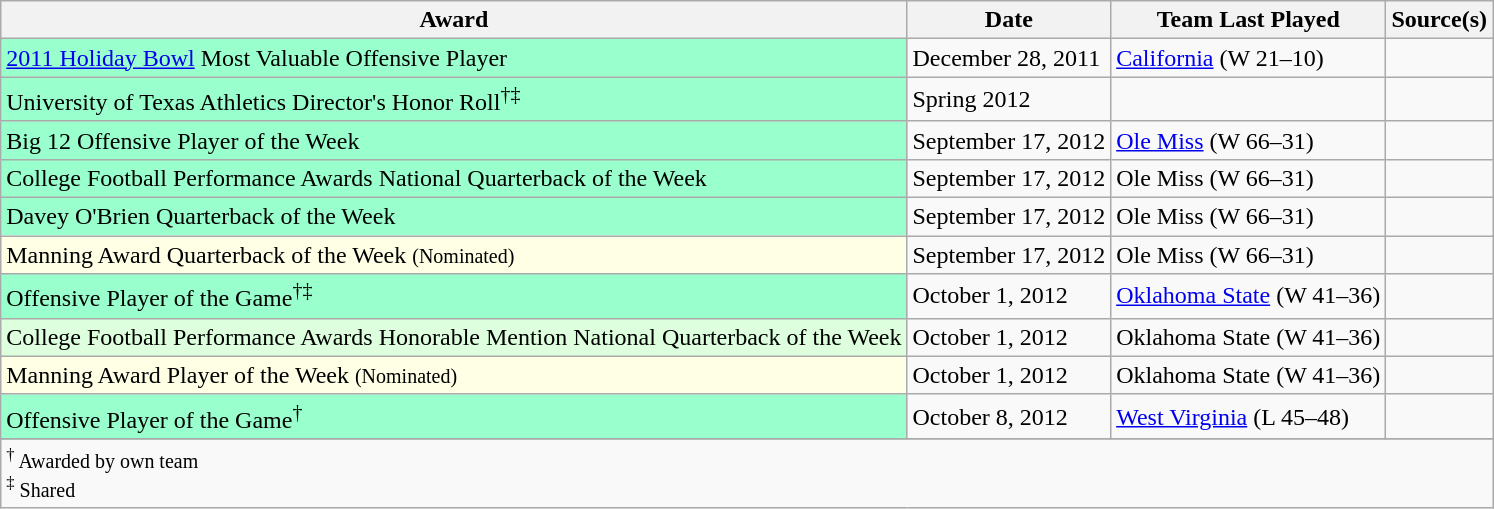<table class="wikitable sortable" style="text-align:left">
<tr style="text-align:left;">
<th>Award</th>
<th>Date</th>
<th>Team Last Played</th>
<th ! class="unsortable">Source(s)</th>
</tr>
<tr>
<td style="background:#99ffcc;"><a href='#'>2011 Holiday Bowl</a> Most Valuable Offensive Player</td>
<td>December 28, 2011</td>
<td><a href='#'>California</a> (W 21–10)</td>
<td></td>
</tr>
<tr>
<td style="background:#99ffcc;">University of Texas Athletics Director's Honor Roll<sup>†‡</sup></td>
<td>Spring 2012</td>
<td></td>
<td></td>
</tr>
<tr>
<td style="background:#99ffcc;">Big 12 Offensive Player of the Week</td>
<td>September 17, 2012</td>
<td><a href='#'>Ole Miss</a> (W 66–31)</td>
<td></td>
</tr>
<tr>
<td style="background:#99ffcc;">College Football Performance Awards National Quarterback of the Week</td>
<td>September 17, 2012</td>
<td>Ole Miss (W 66–31)</td>
<td></td>
</tr>
<tr>
<td style="background:#99ffcc;">Davey O'Brien Quarterback of the Week</td>
<td>September 17, 2012</td>
<td>Ole Miss (W 66–31)</td>
<td></td>
</tr>
<tr>
<td style="background:#ffffe6;">Manning Award Quarterback of the Week <small>(Nominated)</small></td>
<td>September 17, 2012</td>
<td>Ole Miss (W 66–31)</td>
<td></td>
</tr>
<tr>
<td style="background:#99ffcc;">Offensive Player of the Game<sup>†‡</sup></td>
<td>October 1, 2012</td>
<td><a href='#'>Oklahoma State</a> (W 41–36)</td>
<td></td>
</tr>
<tr>
<td style="background:#dfd;">College Football Performance Awards Honorable Mention National Quarterback of the Week</td>
<td>October 1, 2012</td>
<td>Oklahoma State (W 41–36)</td>
<td></td>
</tr>
<tr>
<td style="background:#ffffe6;">Manning Award Player of the Week <small>(Nominated)</small></td>
<td>October 1, 2012</td>
<td>Oklahoma State (W 41–36)</td>
<td></td>
</tr>
<tr>
<td style="background:#99ffcc;">Offensive Player of the Game<sup>†</sup></td>
<td>October 8, 2012</td>
<td><a href='#'>West Virginia</a> (L 45–48)</td>
<td></td>
</tr>
<tr>
</tr>
<tr class="sortbottom">
<td colspan = 13 style="text-align:left;"><small><sup>†</sup> Awarded by own team<br><sup>‡</sup> Shared</small></td>
</tr>
</table>
